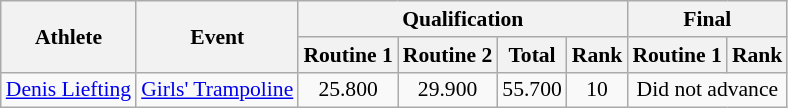<table class="wikitable" border="1" style="font-size:90%">
<tr>
<th rowspan=2>Athlete</th>
<th rowspan=2>Event</th>
<th colspan=4>Qualification</th>
<th colspan=2>Final</th>
</tr>
<tr>
<th>Routine 1</th>
<th>Routine 2</th>
<th>Total</th>
<th>Rank</th>
<th>Routine 1</th>
<th>Rank</th>
</tr>
<tr>
<td><a href='#'>Denis Liefting</a></td>
<td><a href='#'>Girls' Trampoline</a></td>
<td align=center>25.800</td>
<td align=center>29.900</td>
<td align=center>55.700</td>
<td align=center>10</td>
<td align=center colspan=2>Did not advance</td>
</tr>
</table>
